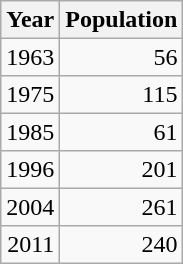<table class="wikitable" style="line-height:1.1em;">
<tr>
<th>Year</th>
<th>Population</th>
</tr>
<tr align="right">
<td>1963</td>
<td>56</td>
</tr>
<tr align="right">
<td>1975</td>
<td>115</td>
</tr>
<tr align="right">
<td>1985</td>
<td>61</td>
</tr>
<tr align="right">
<td>1996</td>
<td>201</td>
</tr>
<tr align="right">
<td>2004</td>
<td>261</td>
</tr>
<tr align="right">
<td>2011</td>
<td>240</td>
</tr>
</table>
